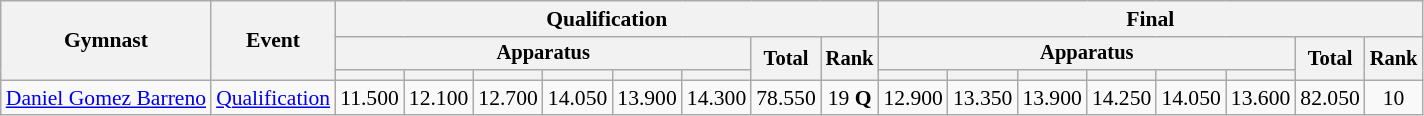<table class="wikitable" style="font-size:90%">
<tr>
<th rowspan=3>Gymnast</th>
<th rowspan=3>Event</th>
<th colspan=8>Qualification</th>
<th colspan=8>Final</th>
</tr>
<tr style="font-size:95%">
<th colspan=6>Apparatus</th>
<th rowspan=2>Total</th>
<th rowspan=2>Rank</th>
<th colspan=6>Apparatus</th>
<th rowspan=2>Total</th>
<th rowspan=2>Rank</th>
</tr>
<tr style="font-size:95%">
<th></th>
<th></th>
<th></th>
<th></th>
<th></th>
<th></th>
<th></th>
<th></th>
<th></th>
<th></th>
<th></th>
<th></th>
</tr>
<tr align=center>
<td align=left><a href='#'>Daniel Gomez Barreno</a></td>
<td style="text-align:left;"><a href='#'>Qualification</a></td>
<td>11.500</td>
<td>12.100</td>
<td>12.700</td>
<td>14.050</td>
<td>13.900</td>
<td>14.300</td>
<td>78.550</td>
<td>19 <strong>Q</strong></td>
<td>12.900</td>
<td>13.350</td>
<td>13.900</td>
<td>14.250</td>
<td>14.050</td>
<td>13.600</td>
<td>82.050</td>
<td>10</td>
</tr>
</table>
